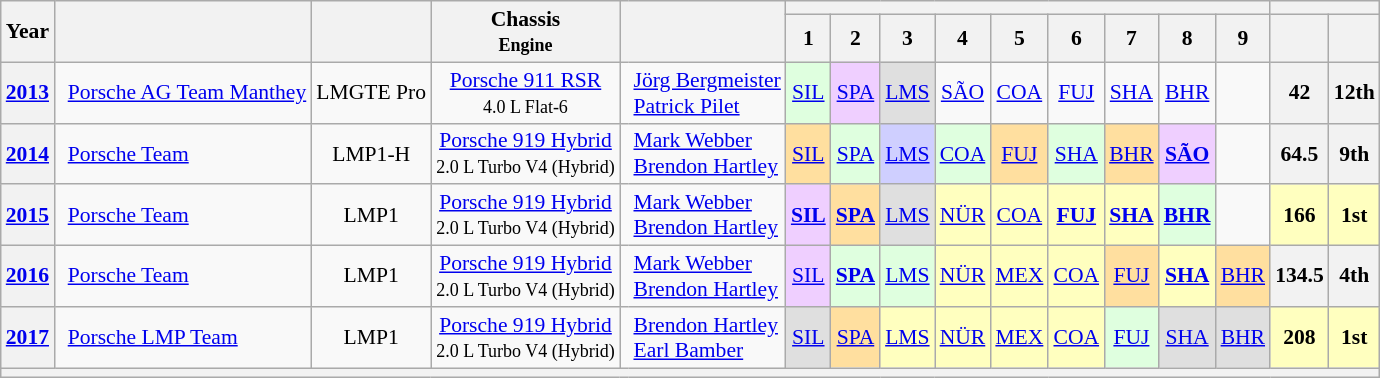<table class="wikitable" style="text-align:center; font-size:90%">
<tr>
<th rowspan=2>Year</th>
<th rowspan=2 colspan=2></th>
<th rowspan=2></th>
<th rowspan=2>Chassis<br><small>Engine</small></th>
<th rowspan=2 colspan=2></th>
<th colspan=9></th>
<th colspan=2></th>
</tr>
<tr>
<th>1</th>
<th>2</th>
<th>3</th>
<th>4</th>
<th>5</th>
<th>6</th>
<th>7</th>
<th>8</th>
<th>9</th>
<th></th>
<th></th>
</tr>
<tr>
<th><a href='#'>2013</a></th>
<td style="border-right:0px"></td>
<td align=left style="border-left:0px"><a href='#'>Porsche AG Team Manthey</a></td>
<td>LMGTE Pro</td>
<td><a href='#'>Porsche 911 RSR</a><br><small>4.0 L Flat-6</small></td>
<td style="border-right:0px"><br></td>
<td align=left style="border-left:0px"><a href='#'>Jörg Bergmeister</a><br><a href='#'>Patrick Pilet</a></td>
<td style="background:#DFFFDF;"><a href='#'>SIL</a><br></td>
<td style="background:#EFCFFF;"><a href='#'>SPA</a><br></td>
<td style="background:#DFDFDF;"><a href='#'>LMS</a><br></td>
<td><a href='#'>SÃO</a></td>
<td><a href='#'>COA</a></td>
<td><a href='#'>FUJ</a></td>
<td><a href='#'>SHA</a></td>
<td><a href='#'>BHR</a></td>
<td></td>
<th>42</th>
<th>12th</th>
</tr>
<tr>
<th><a href='#'>2014</a></th>
<td style="border-right:0px"></td>
<td align=left style="border-left:0px"><a href='#'>Porsche Team</a></td>
<td>LMP1-H</td>
<td><a href='#'>Porsche 919 Hybrid</a><br><small>2.0 L Turbo V4 (Hybrid)</small></td>
<td style="border-right:0px"><br></td>
<td align=left style="border-left:0px"><a href='#'>Mark Webber</a><br><a href='#'>Brendon Hartley</a></td>
<td style="background:#FFDF9F;"><a href='#'>SIL</a><br></td>
<td style="background:#DFFFDF;"><a href='#'>SPA</a><br></td>
<td style="background:#CFCFFF;"><a href='#'>LMS</a><br></td>
<td style="background:#DFFFDF;"><a href='#'>COA</a><br></td>
<td style="background:#FFDF9F;"><a href='#'>FUJ</a><br></td>
<td style="background:#DFFFDF;"><a href='#'>SHA</a><br></td>
<td style="background:#FFDF9F;"><a href='#'>BHR</a><br></td>
<td style="background:#EFCFFF;"><strong><a href='#'>SÃO</a></strong><br></td>
<td></td>
<th>64.5</th>
<th>9th</th>
</tr>
<tr>
<th><a href='#'>2015</a></th>
<td style="border-right:0px"></td>
<td align=left style="border-left:0px"><a href='#'>Porsche Team</a></td>
<td>LMP1</td>
<td><a href='#'>Porsche 919 Hybrid</a><br><small>2.0 L Turbo V4 (Hybrid)</small></td>
<td style="border-right:0px"><br></td>
<td align=left style="border-left:0px"><a href='#'>Mark Webber</a><br><a href='#'>Brendon Hartley</a></td>
<td style="background:#EFCFFF;"><strong><a href='#'>SIL</a></strong><br></td>
<td style="background:#FFDF9F;"><strong><a href='#'>SPA</a></strong><br></td>
<td style="background:#DFDFDF;"><a href='#'>LMS</a><br></td>
<td style="background:#FFFFBF;"><a href='#'>NÜR</a><br></td>
<td style="background:#FFFFBF;"><a href='#'>COA</a><br></td>
<td style="background:#FFFFBF;"><strong><a href='#'>FUJ</a></strong><br></td>
<td style="background:#FFFFBF;"><strong> <a href='#'>SHA</a></strong><br></td>
<td style="background:#DFFFDF;"><strong><a href='#'>BHR</a></strong><br></td>
<td></td>
<th style="background:#FFFFBF;">166</th>
<th style="background:#FFFFBF;">1st</th>
</tr>
<tr>
<th><a href='#'>2016</a></th>
<td style="border-right:0px"></td>
<td align=left style="border-left:0px"><a href='#'>Porsche Team</a></td>
<td>LMP1</td>
<td><a href='#'>Porsche 919 Hybrid</a><br><small>2.0 L Turbo V4 (Hybrid)</small></td>
<td style="border-right:0px"><br></td>
<td align=left style="border-left:0px"><a href='#'>Mark Webber</a><br><a href='#'>Brendon Hartley</a></td>
<td style="background:#EFCFFF;"><a href='#'>SIL</a><br></td>
<td style="background:#DFFFDF;"><strong><a href='#'>SPA</a></strong><br></td>
<td style="background:#DFFFDF;"><a href='#'>LMS</a><br></td>
<td style="background:#FFFFBF;"><a href='#'>NÜR</a><br></td>
<td style="background:#FFFFBF;"><a href='#'>MEX</a><br></td>
<td style="background:#FFFFBF;"><a href='#'>COA</a><br></td>
<td style="background:#FFDF9F;"><a href='#'>FUJ</a><br></td>
<td style="background:#FFFFBF;"><strong><a href='#'>SHA</a></strong><br></td>
<td style="background:#FFDF9F;"><a href='#'>BHR</a><br></td>
<th>134.5</th>
<th>4th</th>
</tr>
<tr>
<th><a href='#'>2017</a></th>
<td style="border-right:0px"></td>
<td align=left style="border-left:0px"><a href='#'>Porsche LMP Team</a></td>
<td>LMP1</td>
<td><a href='#'>Porsche 919 Hybrid</a><br><small>2.0 L Turbo V4 (Hybrid)</small></td>
<td style="border-right:0px"><br></td>
<td align="left" style="border-left:0px"><a href='#'>Brendon Hartley</a><br><a href='#'>Earl Bamber</a></td>
<td style="background:#DFDFDF;"><a href='#'>SIL</a><br></td>
<td style="background:#FFDF9F;"><a href='#'>SPA</a><br></td>
<td style="background:#FFFFBF;"><a href='#'>LMS</a><br></td>
<td style="background:#FFFFBF;"><a href='#'>NÜR</a><br></td>
<td style="background:#FFFFBF;"><a href='#'>MEX</a><br></td>
<td style="background:#FFFFBF;"><a href='#'>COA</a><br></td>
<td style="background:#DFFFDF;"><a href='#'>FUJ</a><br></td>
<td style="background:#DFDFDF;"><a href='#'>SHA</a><br></td>
<td style="background:#DFDFDF;"><a href='#'>BHR</a><br></td>
<th style="background:#FFFFBF;">208</th>
<th style="background:#FFFFBF;">1st</th>
</tr>
<tr>
<th colspan="18"></th>
</tr>
</table>
